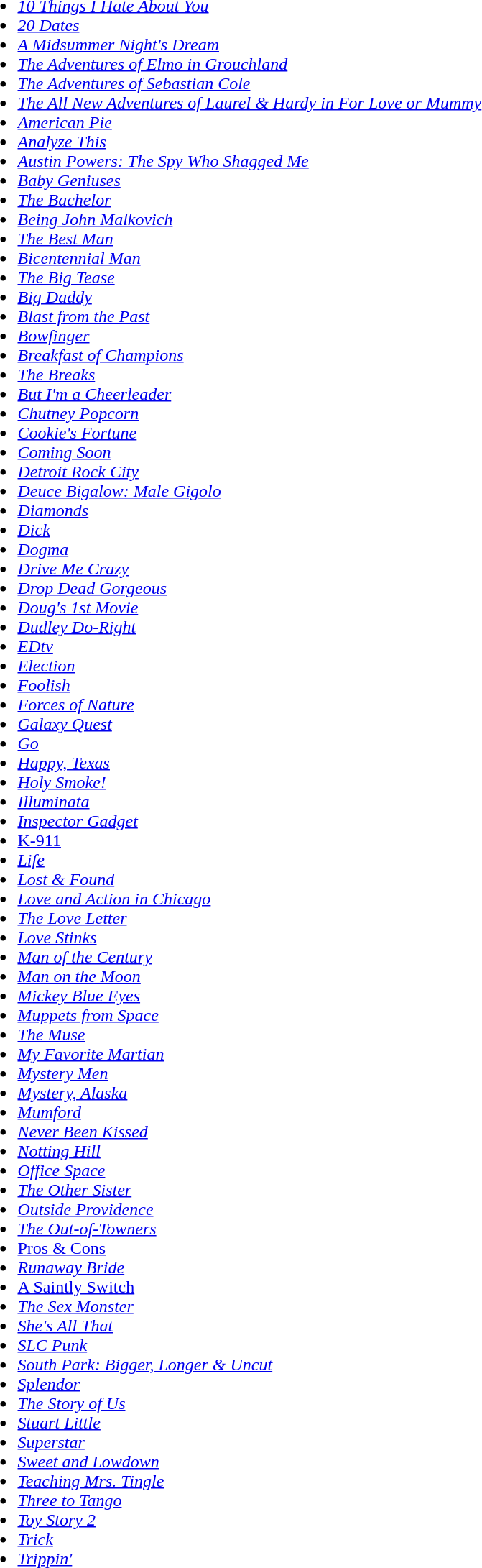<table style="width:100%;">
<tr valign ="top">
<td width=50%><br><ul><li><em><a href='#'>10 Things I Hate About You</a></em></li><li><em><a href='#'>20 Dates</a></em></li><li><em><a href='#'>A Midsummer Night's Dream</a></em></li><li><em><a href='#'>The Adventures of Elmo in Grouchland</a></em></li><li><em><a href='#'>The Adventures of Sebastian Cole</a></em></li><li><em><a href='#'>The All New Adventures of Laurel & Hardy in For Love or Mummy</a></em></li><li><em><a href='#'>American Pie</a></em></li><li><em><a href='#'>Analyze This</a></em></li><li><em><a href='#'>Austin Powers: The Spy Who Shagged Me</a></em></li><li><em><a href='#'>Baby Geniuses</a></em></li><li><em><a href='#'>The Bachelor</a></em></li><li><em><a href='#'>Being John Malkovich</a></em></li><li><em><a href='#'>The Best Man</a></em></li><li><em><a href='#'>Bicentennial Man</a></em></li><li><em><a href='#'>The Big Tease</a></em></li><li><em><a href='#'>Big Daddy</a></em></li><li><em><a href='#'>Blast from the Past</a></em></li><li><em><a href='#'>Bowfinger</a></em></li><li><em><a href='#'>Breakfast of Champions</a></em></li><li><em><a href='#'>The Breaks</a></em></li><li><em><a href='#'>But I'm a Cheerleader</a></em></li><li><em><a href='#'>Chutney Popcorn</a></em></li><li><em><a href='#'>Cookie's Fortune</a></em></li><li><em><a href='#'>Coming Soon</a></em></li><li><em><a href='#'>Detroit Rock City</a></em></li><li><em><a href='#'>Deuce Bigalow: Male Gigolo</a></em></li><li><em><a href='#'>Diamonds</a></em></li><li><em><a href='#'>Dick</a></em></li><li><em><a href='#'>Dogma</a></em></li><li><em><a href='#'>Drive Me Crazy</a></em></li><li><em><a href='#'>Drop Dead Gorgeous</a></em></li><li><em><a href='#'>Doug's 1st Movie</a></em></li><li><em><a href='#'>Dudley Do-Right</a></em></li><li><em><a href='#'>EDtv</a></em></li><li><em><a href='#'>Election</a></em></li><li><em><a href='#'>Foolish</a></em></li><li><em><a href='#'>Forces of Nature</a></em></li><li><em><a href='#'>Galaxy Quest</a></em></li><li><em><a href='#'>Go</a></em></li><li><em><a href='#'>Happy, Texas</a></em></li><li><em><a href='#'>Holy Smoke!</a></em></li><li><em><a href='#'>Illuminata</a></em></li><li><em><a href='#'>Inspector Gadget</a></em></li><li><a href='#'>K-911</a></li><li><em><a href='#'>Life</a></em></li><li><em><a href='#'> Lost & Found</a></em></li><li><em><a href='#'>Love and Action in Chicago</a></em></li><li><em><a href='#'>The Love Letter</a></em></li><li><em><a href='#'>Love Stinks</a></em></li><li><em><a href='#'>Man of the Century</a></em></li><li><em><a href='#'>Man on the Moon</a></em></li><li><em><a href='#'>Mickey Blue Eyes</a></em></li><li><em><a href='#'>Muppets from Space</a></em></li><li><em><a href='#'>The Muse</a></em></li><li><em><a href='#'>My Favorite Martian</a></em></li><li><em><a href='#'>Mystery Men</a></em></li><li><em><a href='#'>Mystery, Alaska</a></em></li><li><em><a href='#'>Mumford</a></em></li><li><em><a href='#'>Never Been Kissed</a></em></li><li><em><a href='#'>Notting Hill</a></em></li><li><em><a href='#'>Office Space</a></em></li><li><em><a href='#'>The Other Sister</a></em></li><li><em><a href='#'>Outside Providence</a></em></li><li><em><a href='#'>The Out-of-Towners</a></em></li><li><a href='#'>Pros & Cons</a></li><li><em><a href='#'>Runaway Bride</a></em></li><li><a href='#'>A Saintly Switch</a></li><li><em><a href='#'>The Sex Monster</a></em></li><li><em><a href='#'>She's All That</a></em></li><li><em><a href='#'>SLC Punk</a></em></li><li><em><a href='#'>South Park: Bigger, Longer & Uncut</a></em></li><li><em><a href='#'>Splendor</a></em></li><li><em><a href='#'>The Story of Us</a></em></li><li><em><a href='#'>Stuart Little</a></em></li><li><em><a href='#'>Superstar</a></em></li><li><em><a href='#'>Sweet and Lowdown</a></em></li><li><em><a href='#'>Teaching Mrs. Tingle</a></em></li><li><em><a href='#'>Three to Tango</a></em></li><li><em><a href='#'>Toy Story 2</a></em></li><li><em><a href='#'>Trick</a></em></li><li><em><a href='#'>Trippin'</a></em></li></ul></td>
</tr>
</table>
